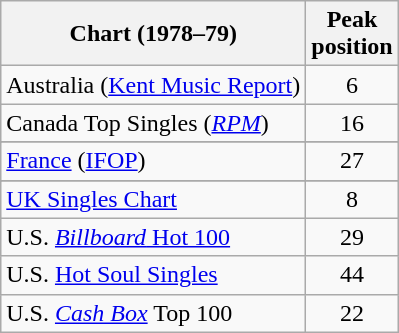<table class="wikitable sortable">
<tr>
<th>Chart (1978–79)</th>
<th>Peak<br> position</th>
</tr>
<tr>
<td>Australia (<a href='#'>Kent Music Report</a>)</td>
<td align="center">6</td>
</tr>
<tr>
<td>Canada Top Singles (<em><a href='#'>RPM</a></em>)</td>
<td style="text-align:center;">16</td>
</tr>
<tr>
</tr>
<tr>
</tr>
<tr>
<td><a href='#'>France</a> (<a href='#'>IFOP</a>)</td>
<td align="center">27</td>
</tr>
<tr>
</tr>
<tr>
<td><a href='#'>UK Singles Chart</a></td>
<td style="text-align:center;">8</td>
</tr>
<tr>
<td>U.S. <a href='#'><em>Billboard</em> Hot 100</a></td>
<td align="center">29</td>
</tr>
<tr>
<td>U.S. <a href='#'>Hot Soul Singles</a></td>
<td align="center">44</td>
</tr>
<tr>
<td>U.S. <a href='#'><em>Cash Box</em></a> Top 100</td>
<td align="center">22</td>
</tr>
</table>
